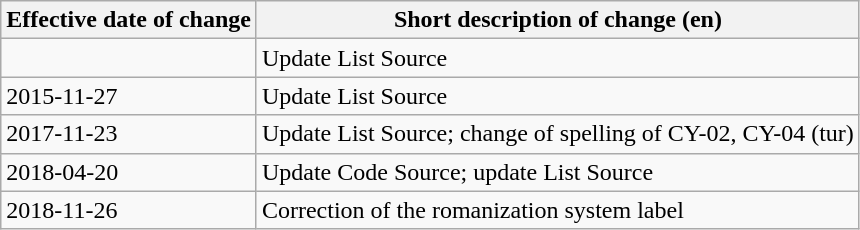<table class="wikitable">
<tr>
<th>Effective date of change</th>
<th>Short description of change (en)</th>
</tr>
<tr>
<td></td>
<td>Update List Source</td>
</tr>
<tr>
<td>2015-11-27</td>
<td>Update List Source</td>
</tr>
<tr>
<td>2017-11-23</td>
<td>Update List Source; change of spelling of CY-02, CY-04 (tur)</td>
</tr>
<tr>
<td>2018-04-20</td>
<td>Update Code Source; update List Source</td>
</tr>
<tr>
<td>2018-11-26</td>
<td>Correction of the romanization system label</td>
</tr>
</table>
